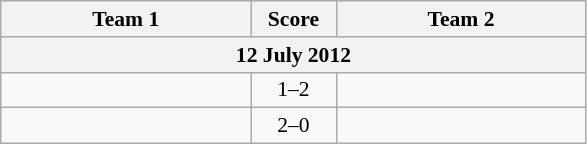<table class="wikitable" style="text-align: center; font-size:90% ">
<tr>
<th align="right" width="160">Team 1</th>
<th width="50">Score</th>
<th align="left" width="160">Team 2</th>
</tr>
<tr>
<th colspan=3>12 July 2012</th>
</tr>
<tr>
<td align=right></td>
<td align=center>1–2</td>
<td align=left><strong></strong></td>
</tr>
<tr>
<td align=right><strong></strong></td>
<td align=center>2–0</td>
<td align=left></td>
</tr>
</table>
